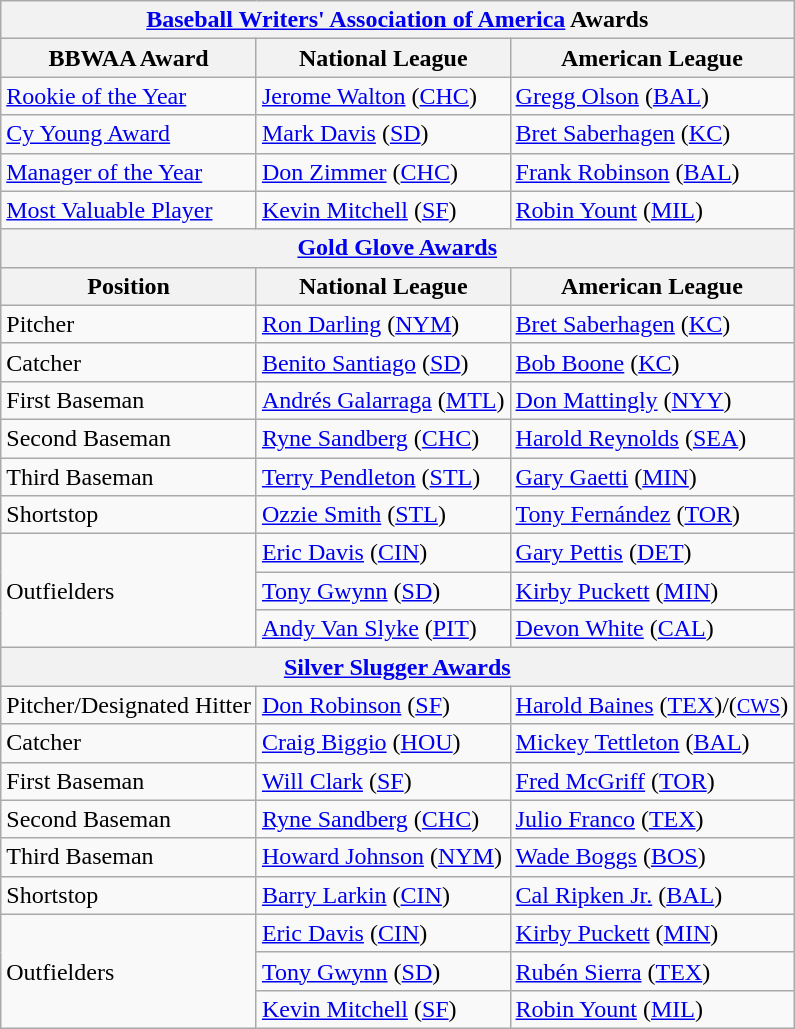<table class="wikitable">
<tr>
<th colspan="3"><a href='#'>Baseball Writers' Association of America</a> Awards</th>
</tr>
<tr>
<th>BBWAA Award</th>
<th>National League</th>
<th>American League</th>
</tr>
<tr>
<td><a href='#'>Rookie of the Year</a></td>
<td><a href='#'>Jerome Walton</a> (<a href='#'>CHC</a>)</td>
<td><a href='#'>Gregg Olson</a> (<a href='#'>BAL</a>)</td>
</tr>
<tr>
<td><a href='#'>Cy Young Award</a></td>
<td><a href='#'>Mark Davis</a> (<a href='#'>SD</a>)</td>
<td><a href='#'>Bret Saberhagen</a> (<a href='#'>KC</a>)</td>
</tr>
<tr>
<td><a href='#'>Manager of the Year</a></td>
<td><a href='#'>Don Zimmer</a> (<a href='#'>CHC</a>)</td>
<td><a href='#'>Frank Robinson</a> (<a href='#'>BAL</a>)</td>
</tr>
<tr>
<td><a href='#'>Most Valuable Player</a></td>
<td><a href='#'>Kevin Mitchell</a> (<a href='#'>SF</a>)</td>
<td><a href='#'>Robin Yount</a> (<a href='#'>MIL</a>)</td>
</tr>
<tr>
<th colspan="3"><a href='#'>Gold Glove Awards</a></th>
</tr>
<tr>
<th>Position</th>
<th>National League</th>
<th>American League</th>
</tr>
<tr>
<td>Pitcher</td>
<td><a href='#'>Ron Darling</a> (<a href='#'>NYM</a>)</td>
<td><a href='#'>Bret Saberhagen</a> (<a href='#'>KC</a>)</td>
</tr>
<tr>
<td>Catcher</td>
<td><a href='#'>Benito Santiago</a> (<a href='#'>SD</a>)</td>
<td><a href='#'>Bob Boone</a> (<a href='#'>KC</a>)</td>
</tr>
<tr>
<td>First Baseman</td>
<td><a href='#'>Andrés Galarraga</a> (<a href='#'>MTL</a>)</td>
<td><a href='#'>Don Mattingly</a> (<a href='#'>NYY</a>)</td>
</tr>
<tr>
<td>Second Baseman</td>
<td><a href='#'>Ryne Sandberg</a> (<a href='#'>CHC</a>)</td>
<td><a href='#'>Harold Reynolds</a> (<a href='#'>SEA</a>)</td>
</tr>
<tr>
<td>Third Baseman</td>
<td><a href='#'>Terry Pendleton</a> (<a href='#'>STL</a>)</td>
<td><a href='#'>Gary Gaetti</a> (<a href='#'>MIN</a>)</td>
</tr>
<tr>
<td>Shortstop</td>
<td><a href='#'>Ozzie Smith</a> (<a href='#'>STL</a>)</td>
<td><a href='#'>Tony Fernández</a> (<a href='#'>TOR</a>)</td>
</tr>
<tr>
<td rowspan="3">Outfielders</td>
<td><a href='#'>Eric Davis</a> (<a href='#'>CIN</a>)</td>
<td><a href='#'>Gary Pettis</a> (<a href='#'>DET</a>)</td>
</tr>
<tr>
<td><a href='#'>Tony Gwynn</a> (<a href='#'>SD</a>)</td>
<td><a href='#'>Kirby Puckett</a> (<a href='#'>MIN</a>)</td>
</tr>
<tr>
<td><a href='#'>Andy Van Slyke</a> (<a href='#'>PIT</a>)</td>
<td><a href='#'>Devon White</a>  (<a href='#'>CAL</a>)</td>
</tr>
<tr>
<th colspan="3"><a href='#'>Silver Slugger Awards</a></th>
</tr>
<tr>
<td>Pitcher/Designated Hitter</td>
<td><a href='#'>Don Robinson</a> (<a href='#'>SF</a>)</td>
<td><a href='#'>Harold Baines</a> (<a href='#'>TEX</a>)/(<small><a href='#'>CWS</a></small>)</td>
</tr>
<tr>
<td>Catcher</td>
<td><a href='#'>Craig Biggio</a> (<a href='#'>HOU</a>)</td>
<td><a href='#'>Mickey Tettleton</a> (<a href='#'>BAL</a>)</td>
</tr>
<tr>
<td>First Baseman</td>
<td><a href='#'>Will Clark</a> (<a href='#'>SF</a>)</td>
<td><a href='#'>Fred McGriff</a> (<a href='#'>TOR</a>)</td>
</tr>
<tr>
<td>Second Baseman</td>
<td><a href='#'>Ryne Sandberg</a> (<a href='#'>CHC</a>)</td>
<td><a href='#'>Julio Franco</a> (<a href='#'>TEX</a>)</td>
</tr>
<tr>
<td>Third Baseman</td>
<td><a href='#'>Howard Johnson</a> (<a href='#'>NYM</a>)</td>
<td><a href='#'>Wade Boggs</a> (<a href='#'>BOS</a>)</td>
</tr>
<tr>
<td>Shortstop</td>
<td><a href='#'>Barry Larkin</a> (<a href='#'>CIN</a>)</td>
<td><a href='#'>Cal Ripken Jr.</a> (<a href='#'>BAL</a>)</td>
</tr>
<tr>
<td rowspan="3">Outfielders</td>
<td><a href='#'>Eric Davis</a> (<a href='#'>CIN</a>)</td>
<td><a href='#'>Kirby Puckett</a> (<a href='#'>MIN</a>)</td>
</tr>
<tr>
<td><a href='#'>Tony Gwynn</a> (<a href='#'>SD</a>)</td>
<td><a href='#'>Rubén Sierra</a> (<a href='#'>TEX</a>)</td>
</tr>
<tr>
<td><a href='#'>Kevin Mitchell</a> (<a href='#'>SF</a>)</td>
<td><a href='#'>Robin Yount</a> (<a href='#'>MIL</a>)</td>
</tr>
</table>
